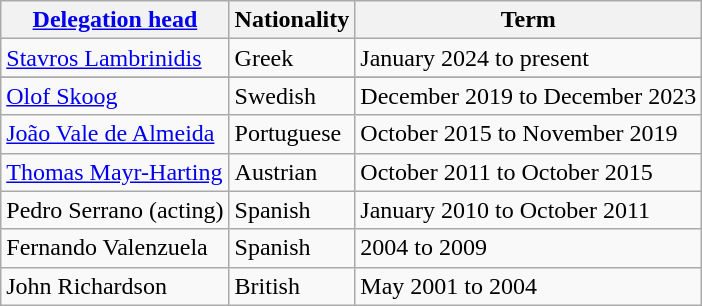<table class="wikitable">
<tr>
<th><a href='#'>Delegation head</a></th>
<th>Nationality</th>
<th>Term</th>
</tr>
<tr>
<td><a href='#'>Stavros Lambrinidis</a></td>
<td>Greek</td>
<td>January 2024 to present</td>
</tr>
<tr>
</tr>
<tr>
<td><a href='#'>Olof Skoog</a></td>
<td>Swedish</td>
<td>December 2019 to December 2023</td>
</tr>
<tr>
<td><a href='#'>João Vale de Almeida</a></td>
<td>Portuguese</td>
<td>October 2015 to November 2019</td>
</tr>
<tr>
<td><a href='#'>Thomas Mayr-Harting</a></td>
<td>Austrian</td>
<td>October 2011 to October 2015</td>
</tr>
<tr>
<td>Pedro Serrano (acting)</td>
<td>Spanish</td>
<td>January 2010 to October 2011</td>
</tr>
<tr>
<td>Fernando Valenzuela</td>
<td>Spanish</td>
<td>2004 to 2009</td>
</tr>
<tr>
<td>John Richardson</td>
<td>British</td>
<td>May 2001 to 2004</td>
</tr>
</table>
